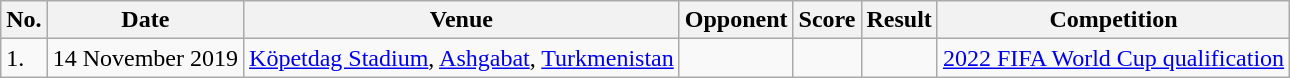<table class="wikitable">
<tr>
<th>No.</th>
<th>Date</th>
<th>Venue</th>
<th>Opponent</th>
<th>Score</th>
<th>Result</th>
<th>Competition</th>
</tr>
<tr>
<td>1.</td>
<td>14 November 2019</td>
<td><a href='#'>Köpetdag Stadium</a>, <a href='#'>Ashgabat</a>, <a href='#'>Turkmenistan</a></td>
<td></td>
<td></td>
<td></td>
<td><a href='#'>2022 FIFA World Cup qualification</a></td>
</tr>
</table>
